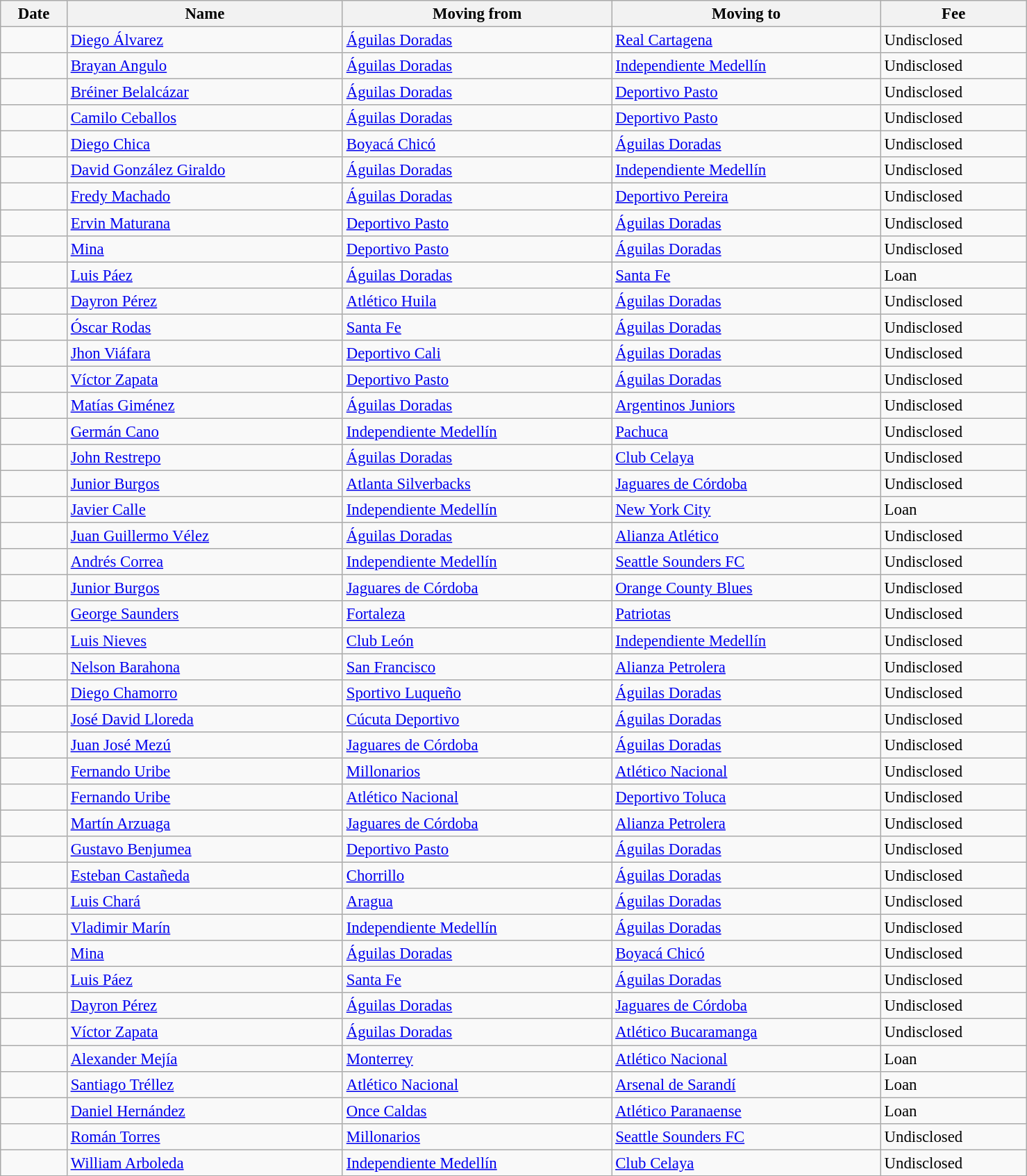<table class="wikitable sortable" style="width:78%; text-align:center; font-size:95%; text-align:left;">
<tr>
<th>Date</th>
<th>Name</th>
<th>Moving from</th>
<th>Moving to</th>
<th>Fee</th>
</tr>
<tr>
<td><strong></strong></td>
<td><a href='#'>Diego Álvarez</a></td>
<td><a href='#'>Águilas Doradas</a></td>
<td><a href='#'>Real Cartagena</a></td>
<td>Undisclosed</td>
</tr>
<tr>
<td><strong></strong></td>
<td><a href='#'>Brayan Angulo</a></td>
<td><a href='#'>Águilas Doradas</a></td>
<td><a href='#'>Independiente Medellín</a></td>
<td>Undisclosed</td>
</tr>
<tr>
<td><strong></strong></td>
<td><a href='#'>Bréiner Belalcázar</a></td>
<td><a href='#'>Águilas Doradas</a></td>
<td><a href='#'>Deportivo Pasto</a></td>
<td>Undisclosed</td>
</tr>
<tr>
<td><strong></strong></td>
<td><a href='#'>Camilo Ceballos</a></td>
<td><a href='#'>Águilas Doradas</a></td>
<td><a href='#'>Deportivo Pasto</a></td>
<td>Undisclosed</td>
</tr>
<tr>
<td><strong></strong></td>
<td><a href='#'>Diego Chica</a></td>
<td><a href='#'>Boyacá Chicó</a></td>
<td><a href='#'>Águilas Doradas</a></td>
<td>Undisclosed</td>
</tr>
<tr>
<td><strong></strong></td>
<td><a href='#'>David González Giraldo</a></td>
<td><a href='#'>Águilas Doradas</a></td>
<td><a href='#'>Independiente Medellín</a></td>
<td>Undisclosed</td>
</tr>
<tr>
<td><strong></strong></td>
<td><a href='#'>Fredy Machado</a></td>
<td><a href='#'>Águilas Doradas</a></td>
<td><a href='#'>Deportivo Pereira</a></td>
<td>Undisclosed</td>
</tr>
<tr>
<td><strong></strong></td>
<td><a href='#'>Ervin Maturana</a></td>
<td><a href='#'>Deportivo Pasto</a></td>
<td><a href='#'>Águilas Doradas</a></td>
<td>Undisclosed</td>
</tr>
<tr>
<td><strong></strong></td>
<td> <a href='#'>Mina</a></td>
<td><a href='#'>Deportivo Pasto</a></td>
<td><a href='#'>Águilas Doradas</a></td>
<td>Undisclosed</td>
</tr>
<tr>
<td><strong></strong></td>
<td><a href='#'>Luis Páez</a></td>
<td><a href='#'>Águilas Doradas</a></td>
<td><a href='#'>Santa Fe</a></td>
<td>Loan</td>
</tr>
<tr>
<td><strong></strong></td>
<td><a href='#'>Dayron Pérez</a></td>
<td><a href='#'>Atlético Huila</a></td>
<td><a href='#'>Águilas Doradas</a></td>
<td>Undisclosed</td>
</tr>
<tr>
<td><strong></strong></td>
<td><a href='#'>Óscar Rodas</a></td>
<td><a href='#'>Santa Fe</a></td>
<td><a href='#'>Águilas Doradas</a></td>
<td>Undisclosed</td>
</tr>
<tr>
<td><strong></strong></td>
<td><a href='#'>Jhon Viáfara</a></td>
<td><a href='#'>Deportivo Cali</a></td>
<td><a href='#'>Águilas Doradas</a></td>
<td>Undisclosed</td>
</tr>
<tr>
<td><strong></strong></td>
<td><a href='#'>Víctor Zapata</a></td>
<td><a href='#'>Deportivo Pasto</a></td>
<td><a href='#'>Águilas Doradas</a></td>
<td>Undisclosed</td>
</tr>
<tr>
<td><strong></strong></td>
<td> <a href='#'>Matías Giménez</a></td>
<td><a href='#'>Águilas Doradas</a></td>
<td> <a href='#'>Argentinos Juniors</a></td>
<td>Undisclosed</td>
</tr>
<tr>
<td><strong></strong></td>
<td> <a href='#'>Germán Cano</a></td>
<td><a href='#'>Independiente Medellín</a></td>
<td> <a href='#'>Pachuca</a></td>
<td>Undisclosed</td>
</tr>
<tr>
<td><strong></strong></td>
<td><a href='#'>John Restrepo</a></td>
<td><a href='#'>Águilas Doradas</a></td>
<td> <a href='#'>Club Celaya</a></td>
<td>Undisclosed</td>
</tr>
<tr>
<td><strong></strong></td>
<td> <a href='#'>Junior Burgos</a></td>
<td> <a href='#'>Atlanta Silverbacks</a></td>
<td><a href='#'>Jaguares de Córdoba</a></td>
<td>Undisclosed</td>
</tr>
<tr>
<td><strong></strong></td>
<td><a href='#'>Javier Calle</a></td>
<td><a href='#'>Independiente Medellín</a></td>
<td> <a href='#'>New York City</a></td>
<td>Loan</td>
</tr>
<tr>
<td><strong></strong></td>
<td><a href='#'>Juan Guillermo Vélez</a></td>
<td><a href='#'>Águilas Doradas</a></td>
<td> <a href='#'>Alianza Atlético</a></td>
<td>Undisclosed</td>
</tr>
<tr>
<td><strong></strong></td>
<td><a href='#'>Andrés Correa</a></td>
<td><a href='#'>Independiente Medellín</a></td>
<td> <a href='#'>Seattle Sounders FC</a></td>
<td>Undisclosed</td>
</tr>
<tr>
<td><strong></strong></td>
<td> <a href='#'>Junior Burgos</a></td>
<td><a href='#'>Jaguares de Córdoba</a></td>
<td> <a href='#'>Orange County Blues</a></td>
<td>Undisclosed</td>
</tr>
<tr>
<td><strong></strong></td>
<td> <a href='#'>George Saunders</a></td>
<td><a href='#'>Fortaleza</a></td>
<td><a href='#'>Patriotas</a></td>
<td>Undisclosed</td>
</tr>
<tr>
<td><strong></strong></td>
<td> <a href='#'>Luis Nieves</a></td>
<td> <a href='#'>Club León</a></td>
<td><a href='#'>Independiente Medellín</a></td>
<td>Undisclosed</td>
</tr>
<tr>
<td><strong></strong></td>
<td> <a href='#'>Nelson Barahona</a></td>
<td> <a href='#'>San Francisco</a></td>
<td><a href='#'>Alianza Petrolera</a></td>
<td>Undisclosed</td>
</tr>
<tr>
<td><strong></strong></td>
<td> <a href='#'>Diego Chamorro</a></td>
<td> <a href='#'>Sportivo Luqueño</a></td>
<td><a href='#'>Águilas Doradas</a></td>
<td>Undisclosed</td>
</tr>
<tr>
<td><strong></strong></td>
<td><a href='#'>José David Lloreda</a></td>
<td><a href='#'>Cúcuta Deportivo</a></td>
<td><a href='#'>Águilas Doradas</a></td>
<td>Undisclosed</td>
</tr>
<tr>
<td><strong></strong></td>
<td><a href='#'>Juan José Mezú</a></td>
<td><a href='#'>Jaguares de Córdoba</a></td>
<td><a href='#'>Águilas Doradas</a></td>
<td>Undisclosed</td>
</tr>
<tr>
<td><strong></strong></td>
<td><a href='#'>Fernando Uribe</a></td>
<td><a href='#'>Millonarios</a></td>
<td><a href='#'>Atlético Nacional</a></td>
<td>Undisclosed</td>
</tr>
<tr>
<td><strong></strong></td>
<td><a href='#'>Fernando Uribe</a></td>
<td><a href='#'>Atlético Nacional</a></td>
<td> <a href='#'>Deportivo Toluca</a></td>
<td>Undisclosed</td>
</tr>
<tr>
<td><strong></strong></td>
<td><a href='#'>Martín Arzuaga</a></td>
<td><a href='#'>Jaguares de Córdoba</a></td>
<td><a href='#'>Alianza Petrolera</a></td>
<td>Undisclosed</td>
</tr>
<tr>
<td><strong></strong></td>
<td><a href='#'>Gustavo Benjumea</a></td>
<td><a href='#'>Deportivo Pasto</a></td>
<td><a href='#'>Águilas Doradas</a></td>
<td>Undisclosed</td>
</tr>
<tr>
<td><strong></strong></td>
<td><a href='#'>Esteban Castañeda</a></td>
<td> <a href='#'>Chorrillo</a></td>
<td><a href='#'>Águilas Doradas</a></td>
<td>Undisclosed</td>
</tr>
<tr>
<td><strong></strong></td>
<td><a href='#'>Luis Chará</a></td>
<td> <a href='#'>Aragua</a></td>
<td><a href='#'>Águilas Doradas</a></td>
<td>Undisclosed</td>
</tr>
<tr>
<td><strong></strong></td>
<td><a href='#'>Vladimir Marín</a></td>
<td><a href='#'>Independiente Medellín</a></td>
<td><a href='#'>Águilas Doradas</a></td>
<td>Undisclosed</td>
</tr>
<tr>
<td><strong></strong></td>
<td> <a href='#'>Mina</a></td>
<td><a href='#'>Águilas Doradas</a></td>
<td><a href='#'>Boyacá Chicó</a></td>
<td>Undisclosed</td>
</tr>
<tr>
<td><strong></strong></td>
<td><a href='#'>Luis Páez</a></td>
<td><a href='#'>Santa Fe</a></td>
<td><a href='#'>Águilas Doradas</a></td>
<td>Undisclosed</td>
</tr>
<tr>
<td><strong></strong></td>
<td><a href='#'>Dayron Pérez</a></td>
<td><a href='#'>Águilas Doradas</a></td>
<td><a href='#'>Jaguares de Córdoba</a></td>
<td>Undisclosed</td>
</tr>
<tr>
<td><strong></strong></td>
<td><a href='#'>Víctor Zapata</a></td>
<td><a href='#'>Águilas Doradas</a></td>
<td><a href='#'>Atlético Bucaramanga</a></td>
<td>Undisclosed</td>
</tr>
<tr>
<td><strong></strong></td>
<td><a href='#'>Alexander Mejía</a></td>
<td> <a href='#'>Monterrey</a></td>
<td><a href='#'>Atlético Nacional</a></td>
<td>Loan</td>
</tr>
<tr>
<td><strong></strong></td>
<td><a href='#'>Santiago Tréllez</a></td>
<td><a href='#'>Atlético Nacional</a></td>
<td> <a href='#'>Arsenal de Sarandí</a></td>
<td>Loan</td>
</tr>
<tr>
<td><strong></strong></td>
<td><a href='#'>Daniel Hernández</a></td>
<td><a href='#'>Once Caldas</a></td>
<td> <a href='#'>Atlético Paranaense</a></td>
<td>Loan</td>
</tr>
<tr>
<td><strong></strong></td>
<td> <a href='#'>Román Torres</a></td>
<td><a href='#'>Millonarios</a></td>
<td> <a href='#'>Seattle Sounders FC</a></td>
<td>Undisclosed</td>
</tr>
<tr>
<td><strong></strong></td>
<td><a href='#'>William Arboleda</a></td>
<td><a href='#'>Independiente Medellín</a></td>
<td> <a href='#'>Club Celaya</a></td>
<td>Undisclosed</td>
</tr>
</table>
